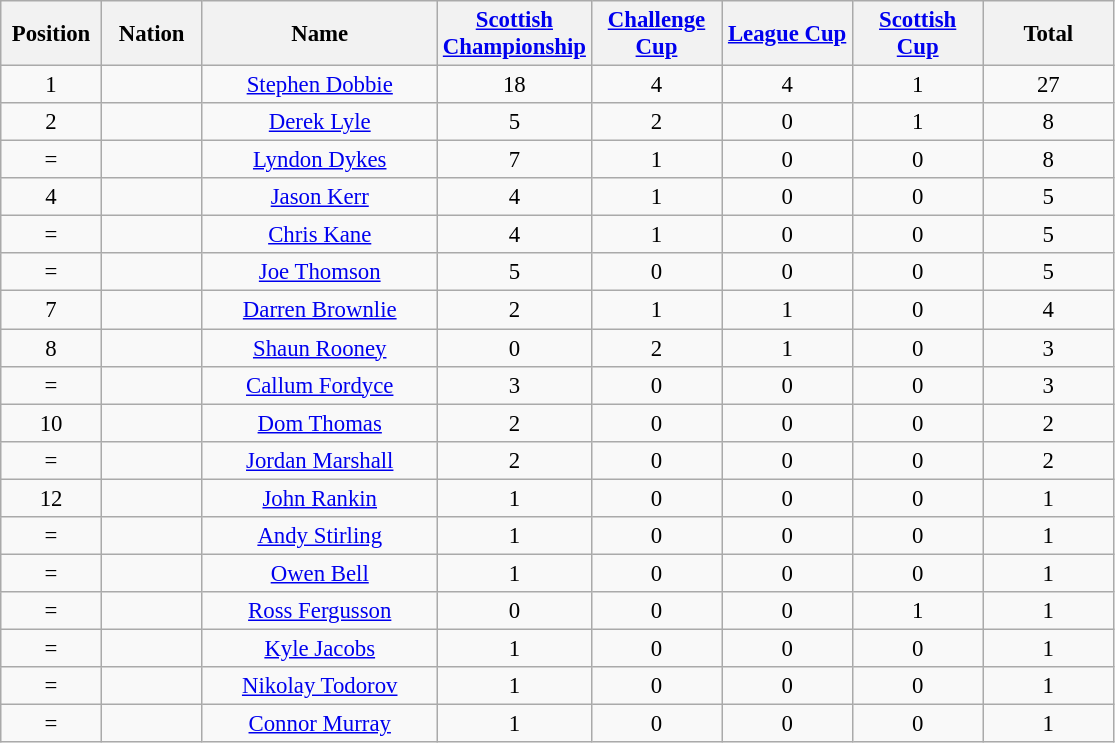<table class="wikitable" style="font-size: 95%; text-align: center;">
<tr>
<th width=60>Position</th>
<th width=60>Nation</th>
<th width=150>Name</th>
<th width=80><a href='#'>Scottish Championship</a></th>
<th width=80><a href='#'>Challenge Cup</a></th>
<th width=80><a href='#'>League Cup</a></th>
<th width=80><a href='#'>Scottish Cup</a></th>
<th width=80>Total</th>
</tr>
<tr>
<td>1</td>
<td></td>
<td><a href='#'>Stephen Dobbie</a></td>
<td>18</td>
<td>4</td>
<td>4</td>
<td>1</td>
<td>27</td>
</tr>
<tr>
<td>2</td>
<td></td>
<td><a href='#'>Derek Lyle</a></td>
<td>5</td>
<td>2</td>
<td>0</td>
<td>1</td>
<td>8</td>
</tr>
<tr>
<td>=</td>
<td></td>
<td><a href='#'>Lyndon Dykes</a></td>
<td>7</td>
<td>1</td>
<td>0</td>
<td>0</td>
<td>8</td>
</tr>
<tr>
<td>4</td>
<td></td>
<td><a href='#'>Jason Kerr</a></td>
<td>4</td>
<td>1</td>
<td>0</td>
<td>0</td>
<td>5</td>
</tr>
<tr>
<td>=</td>
<td></td>
<td><a href='#'>Chris Kane</a></td>
<td>4</td>
<td>1</td>
<td>0</td>
<td>0</td>
<td>5</td>
</tr>
<tr>
<td>=</td>
<td></td>
<td><a href='#'>Joe Thomson</a></td>
<td>5</td>
<td>0</td>
<td>0</td>
<td>0</td>
<td>5</td>
</tr>
<tr>
<td>7</td>
<td></td>
<td><a href='#'>Darren Brownlie</a></td>
<td>2</td>
<td>1</td>
<td>1</td>
<td>0</td>
<td>4</td>
</tr>
<tr>
<td>8</td>
<td></td>
<td><a href='#'>Shaun Rooney</a></td>
<td>0</td>
<td>2</td>
<td>1</td>
<td>0</td>
<td>3</td>
</tr>
<tr>
<td>=</td>
<td></td>
<td><a href='#'>Callum Fordyce</a></td>
<td>3</td>
<td>0</td>
<td>0</td>
<td>0</td>
<td>3</td>
</tr>
<tr>
<td>10</td>
<td></td>
<td><a href='#'>Dom Thomas</a></td>
<td>2</td>
<td>0</td>
<td>0</td>
<td>0</td>
<td>2</td>
</tr>
<tr>
<td>=</td>
<td></td>
<td><a href='#'>Jordan Marshall</a></td>
<td>2</td>
<td>0</td>
<td>0</td>
<td>0</td>
<td>2</td>
</tr>
<tr>
<td>12</td>
<td></td>
<td><a href='#'>John Rankin</a></td>
<td>1</td>
<td>0</td>
<td>0</td>
<td>0</td>
<td>1</td>
</tr>
<tr>
<td>=</td>
<td></td>
<td><a href='#'>Andy Stirling</a></td>
<td>1</td>
<td>0</td>
<td>0</td>
<td>0</td>
<td>1</td>
</tr>
<tr>
<td>=</td>
<td></td>
<td><a href='#'>Owen Bell</a></td>
<td>1</td>
<td>0</td>
<td>0</td>
<td>0</td>
<td>1</td>
</tr>
<tr>
<td>=</td>
<td></td>
<td><a href='#'>Ross Fergusson</a></td>
<td>0</td>
<td>0</td>
<td>0</td>
<td>1</td>
<td>1</td>
</tr>
<tr>
<td>=</td>
<td></td>
<td><a href='#'>Kyle Jacobs</a></td>
<td>1</td>
<td>0</td>
<td>0</td>
<td>0</td>
<td>1</td>
</tr>
<tr>
<td>=</td>
<td></td>
<td><a href='#'>Nikolay Todorov</a></td>
<td>1</td>
<td>0</td>
<td>0</td>
<td>0</td>
<td>1</td>
</tr>
<tr>
<td>=</td>
<td></td>
<td><a href='#'>Connor Murray</a></td>
<td>1</td>
<td>0</td>
<td>0</td>
<td>0</td>
<td>1</td>
</tr>
</table>
